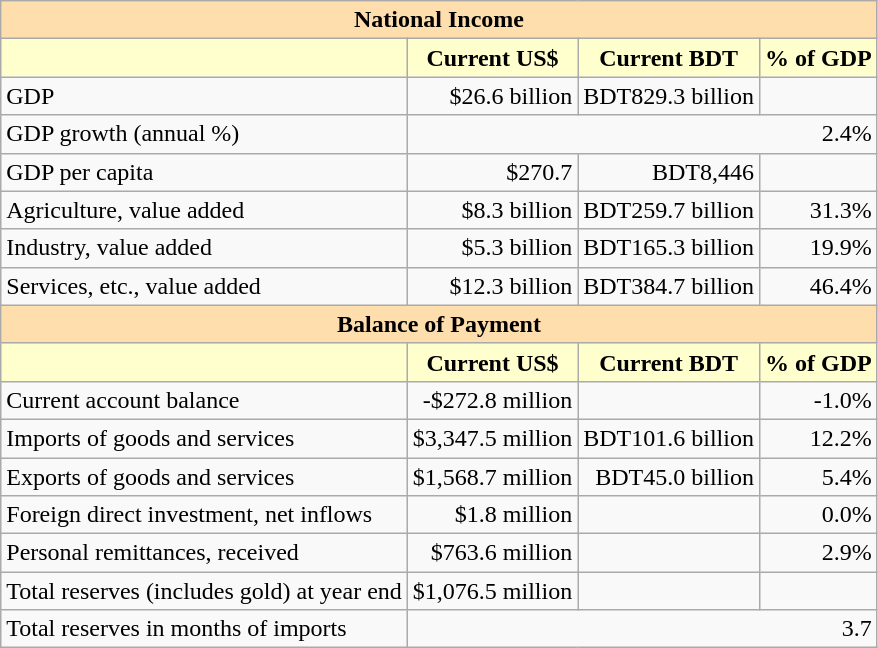<table class="wikitable">
<tr>
<th colspan="4" style="background: #ffdead;">National Income</th>
</tr>
<tr>
<th style="background: #ffffcd;"></th>
<th style="background: #ffffcd;">Current US$</th>
<th style="background: #ffffcd;">Current BDT</th>
<th style="background: #ffffcd;">% of GDP</th>
</tr>
<tr>
<td>GDP</td>
<td style="text-align: right;">$26.6 billion</td>
<td style="text-align: right;">BDT829.3 billion</td>
<td style="text-align: right;"></td>
</tr>
<tr>
<td>GDP growth (annual %)</td>
<td colspan="3"  style="text-align: right;">2.4%</td>
</tr>
<tr>
<td>GDP per capita</td>
<td style="text-align: right;">$270.7</td>
<td style="text-align: right;">BDT8,446</td>
<td style="text-align: right;"></td>
</tr>
<tr>
<td>Agriculture, value added</td>
<td style="text-align: right;">$8.3 billion</td>
<td style="text-align: right;">BDT259.7 billion</td>
<td style="text-align: right;">31.3%</td>
</tr>
<tr>
<td>Industry, value added</td>
<td style="text-align: right;">$5.3 billion</td>
<td style="text-align: right;">BDT165.3 billion</td>
<td style="text-align: right;">19.9%</td>
</tr>
<tr>
<td>Services, etc., value added</td>
<td style="text-align: right;">$12.3 billion</td>
<td style="text-align: right;">BDT384.7 billion</td>
<td style="text-align: right;">46.4%</td>
</tr>
<tr>
<th colspan="4" style="background: #ffdead;">Balance of Payment</th>
</tr>
<tr>
<th style="background: #ffffcd;"></th>
<th style="background: #ffffcd;">Current US$</th>
<th style="background: #ffffcd;">Current BDT</th>
<th style="background: #ffffcd;">% of GDP</th>
</tr>
<tr>
<td>Current account balance</td>
<td style="text-align: right;">-$272.8 million</td>
<td style="text-align: right;"></td>
<td style="text-align: right;">-1.0%</td>
</tr>
<tr>
<td>Imports of goods and services</td>
<td style="text-align: right;">$3,347.5 million</td>
<td style="text-align: right;">BDT101.6 billion</td>
<td style="text-align: right;">12.2%</td>
</tr>
<tr>
<td>Exports of goods and services</td>
<td style="text-align: right;">$1,568.7 million</td>
<td style="text-align: right;">BDT45.0 billion</td>
<td style="text-align: right;">5.4%</td>
</tr>
<tr>
<td>Foreign direct investment, net inflows</td>
<td style="text-align: right;">$1.8 million</td>
<td style="text-align: right;"></td>
<td style="text-align: right;">0.0%</td>
</tr>
<tr>
<td>Personal remittances, received</td>
<td style="text-align: right;">$763.6 million</td>
<td style="text-align: right;"></td>
<td style="text-align: right;">2.9%</td>
</tr>
<tr>
<td>Total reserves (includes gold) at year end</td>
<td style="text-align: right;">$1,076.5 million</td>
<td style="text-align: right;"></td>
<td style="text-align: right;"></td>
</tr>
<tr>
<td>Total reserves in months of imports</td>
<td colspan="3"  style="text-align: right;">3.7</td>
</tr>
</table>
